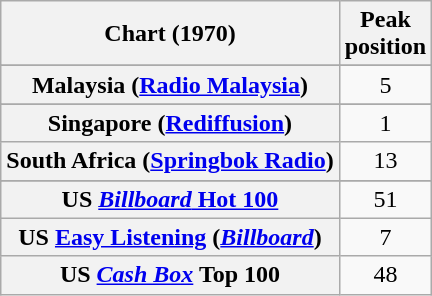<table class="wikitable sortable plainrowheaders" style="text-align:center">
<tr>
<th>Chart (1970)</th>
<th>Peak<br>position</th>
</tr>
<tr>
</tr>
<tr>
</tr>
<tr>
</tr>
<tr>
</tr>
<tr>
<th scope="row">Malaysia (<a href='#'>Radio Malaysia</a>)</th>
<td>5</td>
</tr>
<tr>
</tr>
<tr>
</tr>
<tr>
<th scope="row">Singapore (<a href='#'>Rediffusion</a>)</th>
<td>1</td>
</tr>
<tr>
<th scope="row">South Africa (<a href='#'>Springbok Radio</a>)</th>
<td>13</td>
</tr>
<tr>
</tr>
<tr>
<th scope="row">US <a href='#'><em>Billboard</em> Hot 100</a></th>
<td>51</td>
</tr>
<tr>
<th scope="row">US <a href='#'>Easy Listening</a> (<em><a href='#'>Billboard</a></em>)</th>
<td>7</td>
</tr>
<tr>
<th scope="row">US <a href='#'><em>Cash Box</em></a> Top 100</th>
<td>48</td>
</tr>
</table>
